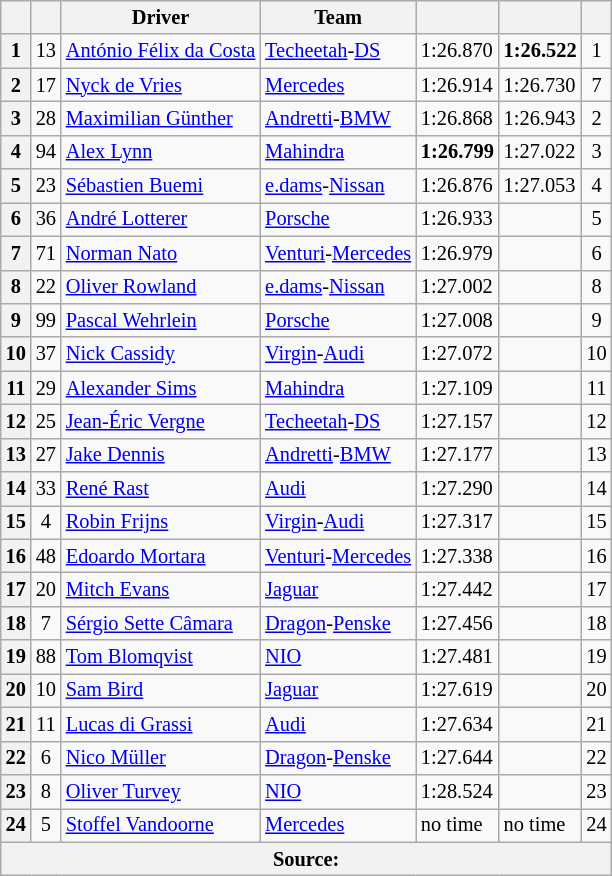<table class="wikitable sortable" style="font-size: 85%">
<tr>
<th scope="col"></th>
<th scope="col"></th>
<th scope="col">Driver</th>
<th scope="col">Team</th>
<th scope="col"></th>
<th scope="col"></th>
<th scope="col"></th>
</tr>
<tr>
<th scope="row">1</th>
<td align="center">13</td>
<td data-sort-value="DAC"> <a href='#'>António Félix da Costa</a></td>
<td><a href='#'>Techeetah</a>-<a href='#'>DS</a></td>
<td>1:26.870</td>
<td><strong>1:26.522</strong></td>
<td align="center">1</td>
</tr>
<tr>
<th scope="row">2</th>
<td align="center">17</td>
<td data-sort-value="DEV"> <a href='#'>Nyck de Vries</a></td>
<td><a href='#'>Mercedes</a></td>
<td>1:26.914</td>
<td>1:26.730</td>
<td align="center">7</td>
</tr>
<tr>
<th scope="row">3</th>
<td align="center">28</td>
<td data-sort-value="GUE"> <a href='#'>Maximilian Günther</a></td>
<td><a href='#'>Andretti</a>-<a href='#'>BMW</a></td>
<td>1:26.868</td>
<td>1:26.943</td>
<td align="center">2</td>
</tr>
<tr>
<th scope="row">4</th>
<td align="center">94</td>
<td data-sort-value="LYN"> <a href='#'>Alex Lynn</a></td>
<td><a href='#'>Mahindra</a></td>
<td><strong>1:26.799</strong></td>
<td>1:27.022</td>
<td align="center">3</td>
</tr>
<tr>
<th scope="row">5</th>
<td align="center">23</td>
<td data-sort-value="BUE"> <a href='#'>Sébastien Buemi</a></td>
<td><a href='#'>e.dams</a>-<a href='#'>Nissan</a></td>
<td>1:26.876</td>
<td>1:27.053</td>
<td align="center">4</td>
</tr>
<tr>
<th scope="row">6</th>
<td align="center">36</td>
<td data-sort-value="LOT"> <a href='#'>André Lotterer</a></td>
<td><a href='#'>Porsche</a></td>
<td>1:26.933</td>
<td></td>
<td align="center">5</td>
</tr>
<tr>
<th scope="row">7</th>
<td align="center">71</td>
<td data-sort-value="NAT"> <a href='#'>Norman Nato</a></td>
<td><a href='#'>Venturi</a>-<a href='#'>Mercedes</a></td>
<td>1:26.979</td>
<td></td>
<td align="center">6</td>
</tr>
<tr>
<th scope="row">8</th>
<td align="center">22</td>
<td data-sort-value="ROW"> <a href='#'>Oliver Rowland</a></td>
<td><a href='#'>e.dams</a>-<a href='#'>Nissan</a></td>
<td>1:27.002</td>
<td></td>
<td align="center">8</td>
</tr>
<tr>
<th scope="row">9</th>
<td align="center">99</td>
<td data-sort-value="WEH"> <a href='#'>Pascal Wehrlein</a></td>
<td><a href='#'>Porsche</a></td>
<td>1:27.008</td>
<td></td>
<td align="center">9</td>
</tr>
<tr>
<th scope="row">10</th>
<td align="center">37</td>
<td data-sort-value="CAS"> <a href='#'>Nick Cassidy</a></td>
<td><a href='#'>Virgin</a>-<a href='#'>Audi</a></td>
<td>1:27.072</td>
<td></td>
<td align="center">10</td>
</tr>
<tr>
<th scope="row">11</th>
<td align="center">29</td>
<td data-sort-value="SIM"> <a href='#'>Alexander Sims</a></td>
<td><a href='#'>Mahindra</a></td>
<td>1:27.109</td>
<td></td>
<td align="center">11</td>
</tr>
<tr>
<th scope="row">12</th>
<td align="center">25</td>
<td data-sort-value="JEV"> <a href='#'>Jean-Éric Vergne</a></td>
<td><a href='#'>Techeetah</a>-<a href='#'>DS</a></td>
<td>1:27.157</td>
<td></td>
<td align="center">12</td>
</tr>
<tr>
<th scope="row">13</th>
<td align="center">27</td>
<td data-sort-value="DEN"> <a href='#'>Jake Dennis</a></td>
<td><a href='#'>Andretti</a>-<a href='#'>BMW</a></td>
<td>1:27.177</td>
<td></td>
<td align="center">13</td>
</tr>
<tr>
<th scope="row">14</th>
<td align="center">33</td>
<td data-sort-value="RAS"> <a href='#'>René Rast</a></td>
<td><a href='#'>Audi</a></td>
<td>1:27.290</td>
<td></td>
<td align="center">14</td>
</tr>
<tr>
<th scope="row">15</th>
<td align="center">4</td>
<td data-sort-value="FRI"> <a href='#'>Robin Frijns</a></td>
<td><a href='#'>Virgin</a>-<a href='#'>Audi</a></td>
<td>1:27.317</td>
<td></td>
<td align="center">15</td>
</tr>
<tr>
<th scope="row">16</th>
<td align="center">48</td>
<td data-sort-value="MOR"> <a href='#'>Edoardo Mortara</a></td>
<td><a href='#'>Venturi</a>-<a href='#'>Mercedes</a></td>
<td>1:27.338</td>
<td></td>
<td align="center">16</td>
</tr>
<tr>
<th scope="row">17</th>
<td align="center">20</td>
<td data-sort-value="EVA"> <a href='#'>Mitch Evans</a></td>
<td><a href='#'>Jaguar</a></td>
<td>1:27.442</td>
<td></td>
<td align="center">17</td>
</tr>
<tr>
<th scope="row">18</th>
<td align="center">7</td>
<td data-sort-value="SET"> <a href='#'>Sérgio Sette Câmara</a></td>
<td><a href='#'>Dragon</a>-<a href='#'>Penske</a></td>
<td>1:27.456</td>
<td></td>
<td align="center">18</td>
</tr>
<tr>
<th scope="row">19</th>
<td align="center">88</td>
<td data-sort-value="BLO"> <a href='#'>Tom Blomqvist</a></td>
<td><a href='#'>NIO</a></td>
<td>1:27.481</td>
<td></td>
<td align="center">19</td>
</tr>
<tr>
<th scope="row">20</th>
<td align="center">10</td>
<td data-sort-value="BIR"> <a href='#'>Sam Bird</a></td>
<td><a href='#'>Jaguar</a></td>
<td>1:27.619</td>
<td></td>
<td align="center">20</td>
</tr>
<tr>
<th scope="row">21</th>
<td align="center">11</td>
<td data-sort-value="DIG"> <a href='#'>Lucas di Grassi</a></td>
<td><a href='#'>Audi</a></td>
<td>1:27.634</td>
<td></td>
<td align="center">21</td>
</tr>
<tr>
<th scope="row">22</th>
<td align="center">6</td>
<td data-sort-value="MUL"> <a href='#'>Nico Müller</a></td>
<td><a href='#'>Dragon</a>-<a href='#'>Penske</a></td>
<td>1:27.644</td>
<td></td>
<td align="center">22</td>
</tr>
<tr>
<th scope="row">23</th>
<td align="center">8</td>
<td data-sort-value="TUR"> <a href='#'>Oliver Turvey</a></td>
<td><a href='#'>NIO</a></td>
<td>1:28.524</td>
<td></td>
<td align="center">23</td>
</tr>
<tr>
<th scope="row">24</th>
<td align="center">5</td>
<td data-sort-value="VAN"> <a href='#'>Stoffel Vandoorne</a></td>
<td><a href='#'>Mercedes</a></td>
<td>no time</td>
<td>no time</td>
<td align="center">24</td>
</tr>
<tr>
<th colspan="7">Source:</th>
</tr>
</table>
